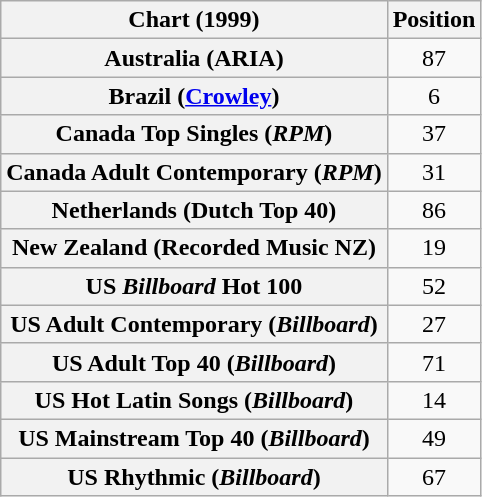<table class="wikitable sortable plainrowheaders" style="text-align:center">
<tr>
<th scope="col">Chart (1999)</th>
<th scope="col">Position</th>
</tr>
<tr>
<th scope="row">Australia (ARIA)</th>
<td>87</td>
</tr>
<tr>
<th scope="row">Brazil (<a href='#'>Crowley</a>)</th>
<td>6</td>
</tr>
<tr>
<th scope="row">Canada Top Singles (<em>RPM</em>)</th>
<td>37</td>
</tr>
<tr>
<th scope="row">Canada Adult Contemporary (<em>RPM</em>)</th>
<td>31</td>
</tr>
<tr>
<th scope="row">Netherlands (Dutch Top 40)</th>
<td>86</td>
</tr>
<tr>
<th scope="row">New Zealand (Recorded Music NZ)</th>
<td>19</td>
</tr>
<tr>
<th scope="row">US <em>Billboard</em> Hot 100</th>
<td>52</td>
</tr>
<tr>
<th scope="row">US Adult Contemporary  (<em>Billboard</em>)</th>
<td>27</td>
</tr>
<tr>
<th scope="row">US Adult Top 40 (<em>Billboard</em>)</th>
<td>71</td>
</tr>
<tr>
<th scope="row">US Hot Latin Songs (<em>Billboard</em>)</th>
<td>14</td>
</tr>
<tr>
<th scope="row">US Mainstream Top 40  (<em>Billboard</em>)</th>
<td>49</td>
</tr>
<tr>
<th scope="row">US Rhythmic  (<em>Billboard</em>)</th>
<td>67</td>
</tr>
</table>
